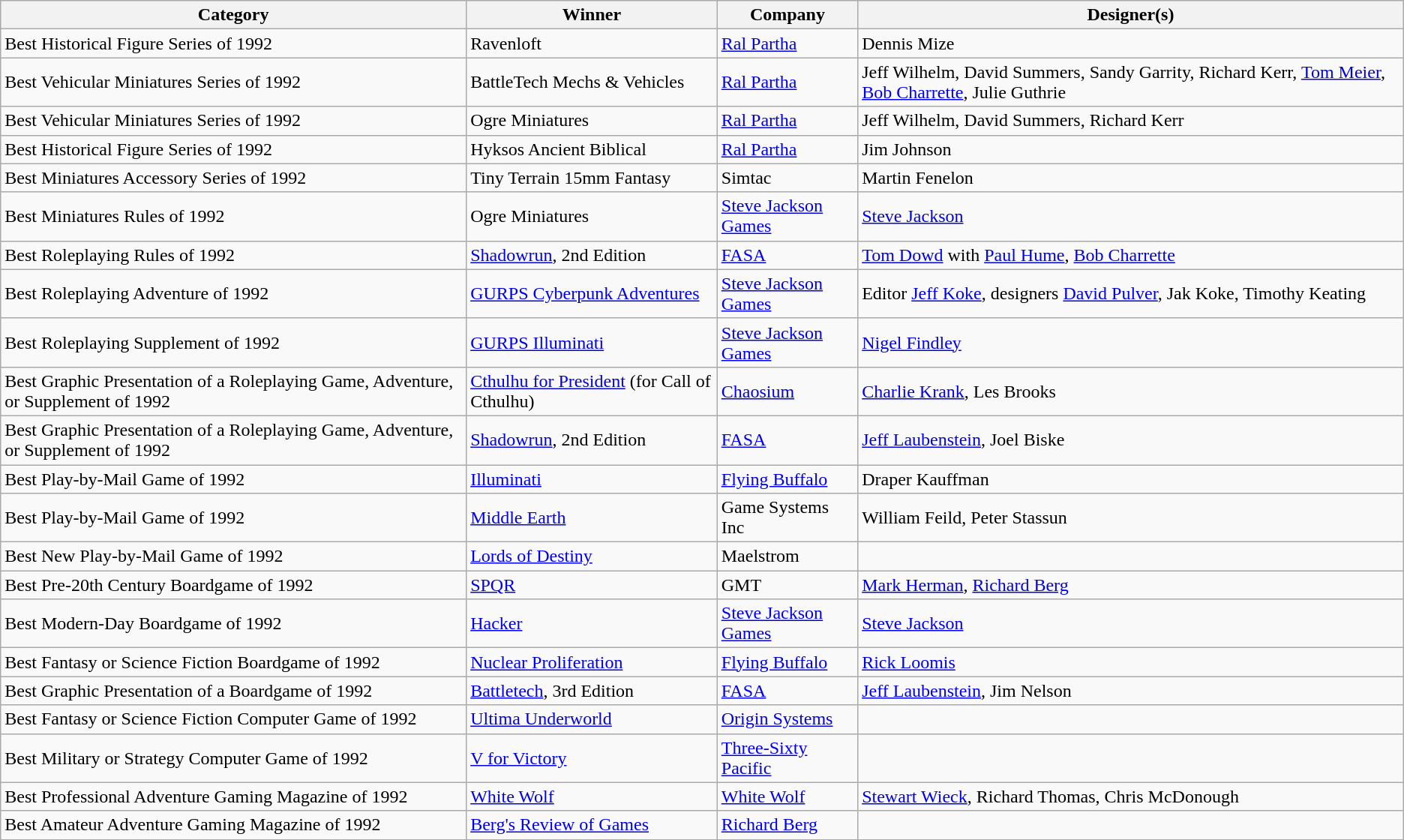<table class="wikitable">
<tr>
<th>Category</th>
<th>Winner</th>
<th>Company</th>
<th>Designer(s)</th>
</tr>
<tr>
<td>Best Historical Figure Series of 1992</td>
<td>Ravenloft</td>
<td><a href='#'>Ral Partha</a></td>
<td>Dennis Mize</td>
</tr>
<tr>
<td>Best Vehicular Miniatures Series of 1992</td>
<td>BattleTech Mechs & Vehicles</td>
<td><a href='#'>Ral Partha</a></td>
<td>Jeff Wilhelm, David Summers, Sandy Garrity, Richard Kerr, <a href='#'>Tom Meier</a>, <a href='#'>Bob Charrette</a>, Julie Guthrie</td>
</tr>
<tr>
<td>Best Vehicular Miniatures Series of 1992</td>
<td>Ogre Miniatures</td>
<td><a href='#'>Ral Partha</a></td>
<td>Jeff Wilhelm, David Summers, Richard Kerr</td>
</tr>
<tr>
<td>Best Historical Figure Series of 1992</td>
<td>Hyksos Ancient Biblical</td>
<td><a href='#'>Ral Partha</a></td>
<td>Jim Johnson</td>
</tr>
<tr>
<td>Best Miniatures Accessory Series of 1992</td>
<td>Tiny Terrain 15mm Fantasy</td>
<td>Simtac</td>
<td>Martin Fenelon</td>
</tr>
<tr>
<td>Best Miniatures Rules of 1992</td>
<td>Ogre Miniatures</td>
<td><a href='#'>Steve Jackson Games</a></td>
<td><a href='#'>Steve Jackson</a></td>
</tr>
<tr>
<td>Best Roleplaying Rules of 1992</td>
<td><a href='#'>Shadowrun</a>, 2nd Edition</td>
<td><a href='#'>FASA</a></td>
<td><a href='#'>Tom Dowd</a> with <a href='#'>Paul Hume</a>, <a href='#'>Bob Charrette</a></td>
</tr>
<tr>
<td>Best Roleplaying Adventure of 1992</td>
<td><a href='#'>GURPS Cyberpunk Adventures</a></td>
<td><a href='#'>Steve Jackson Games</a></td>
<td>Editor <a href='#'>Jeff Koke</a>, designers <a href='#'>David Pulver</a>, Jak Koke, Timothy Keating</td>
</tr>
<tr>
<td>Best Roleplaying Supplement of 1992</td>
<td><a href='#'>GURPS Illuminati</a></td>
<td><a href='#'>Steve Jackson Games</a></td>
<td><a href='#'>Nigel Findley</a></td>
</tr>
<tr>
<td>Best Graphic Presentation of a Roleplaying Game, Adventure, or Supplement of 1992</td>
<td><a href='#'>Cthulhu for President</a> (for Call of Cthulhu)</td>
<td><a href='#'>Chaosium</a></td>
<td><a href='#'>Charlie Krank</a>, Les Brooks</td>
</tr>
<tr>
<td>Best Graphic Presentation of a Roleplaying Game, Adventure, or Supplement of 1992</td>
<td><a href='#'>Shadowrun</a>, 2nd Edition</td>
<td><a href='#'>FASA</a></td>
<td><a href='#'>Jeff Laubenstein</a>, Joel Biske</td>
</tr>
<tr>
<td>Best Play-by-Mail Game of 1992</td>
<td><a href='#'>Illuminati</a></td>
<td><a href='#'>Flying Buffalo</a></td>
<td>Draper Kauffman</td>
</tr>
<tr>
<td>Best Play-by-Mail Game of 1992</td>
<td><a href='#'>Middle Earth</a></td>
<td>Game Systems Inc</td>
<td>William Feild, Peter Stassun</td>
</tr>
<tr>
<td>Best New Play-by-Mail Game of 1992</td>
<td><a href='#'>Lords of Destiny</a></td>
<td>Maelstrom</td>
<td></td>
</tr>
<tr>
<td>Best Pre-20th Century Boardgame of 1992</td>
<td><a href='#'>SPQR</a></td>
<td>GMT</td>
<td><a href='#'>Mark Herman</a>, <a href='#'>Richard Berg</a></td>
</tr>
<tr>
<td>Best Modern-Day Boardgame of 1992</td>
<td><a href='#'>Hacker</a></td>
<td><a href='#'>Steve Jackson Games</a></td>
<td><a href='#'>Steve Jackson</a></td>
</tr>
<tr>
<td>Best Fantasy or Science Fiction Boardgame of 1992</td>
<td><a href='#'>Nuclear Proliferation</a></td>
<td><a href='#'>Flying Buffalo</a></td>
<td><a href='#'>Rick Loomis</a></td>
</tr>
<tr>
<td>Best Graphic Presentation of a Boardgame of 1992</td>
<td><a href='#'>Battletech</a>, 3rd Edition</td>
<td><a href='#'>FASA</a></td>
<td><a href='#'>Jeff Laubenstein</a>, Jim Nelson</td>
</tr>
<tr>
<td>Best Fantasy or Science Fiction Computer Game of 1992</td>
<td><a href='#'>Ultima Underworld</a></td>
<td><a href='#'>Origin Systems</a></td>
<td></td>
</tr>
<tr>
<td>Best Military or Strategy Computer Game of 1992</td>
<td><a href='#'>V for Victory</a></td>
<td><a href='#'>Three-Sixty Pacific</a></td>
<td></td>
</tr>
<tr>
<td>Best Professional Adventure Gaming Magazine of 1992</td>
<td><a href='#'>White Wolf</a></td>
<td><a href='#'>White Wolf</a></td>
<td><a href='#'>Stewart Wieck</a>, Richard Thomas, Chris McDonough</td>
</tr>
<tr>
<td>Best Amateur Adventure Gaming Magazine of 1992</td>
<td><a href='#'>Berg's Review of Games</a></td>
<td><a href='#'>Richard Berg</a></td>
<td></td>
</tr>
<tr>
</tr>
</table>
